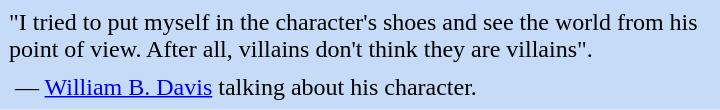<table class="toccolours" style="float: right; margin-left: 1em; margin-right: 2em; font-size:110%%; background:#c6dbf7; color:black; width:30em; max-width: 40%;" cellspacing="5">
<tr>
<td style="text-align:left">"I tried to put myself in the character's shoes and see the world from his point of view. After all, villains don't think they are villains".</td>
</tr>
<tr>
<td style="text-align: left;"> — <a href='#'>William B. Davis</a> talking about his character.</td>
</tr>
</table>
